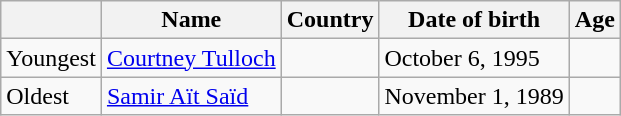<table class="wikitable">
<tr>
<th></th>
<th>Name</th>
<th>Country</th>
<th>Date of birth</th>
<th>Age</th>
</tr>
<tr>
<td>Youngest</td>
<td><a href='#'>Courtney Tulloch</a></td>
<td></td>
<td>October 6, 1995</td>
<td></td>
</tr>
<tr>
<td>Oldest</td>
<td><a href='#'>Samir Aït Saïd</a></td>
<td></td>
<td>November 1, 1989</td>
<td></td>
</tr>
</table>
